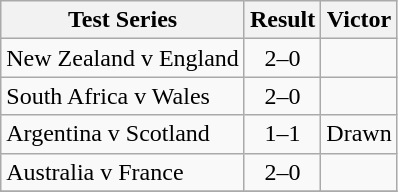<table class="wikitable" border="1">
<tr>
<th align=left>Test Series </th>
<th>Result</th>
<th align=left>Victor </th>
</tr>
<tr>
<td>New Zealand v England</td>
<td align=center>2–0</td>
<td></td>
</tr>
<tr>
<td>South Africa v Wales</td>
<td align=center>2–0</td>
<td></td>
</tr>
<tr>
<td>Argentina v Scotland</td>
<td align=center>1–1</td>
<td>Drawn</td>
</tr>
<tr>
<td>Australia v France</td>
<td align=center>2–0</td>
<td></td>
</tr>
<tr>
</tr>
</table>
